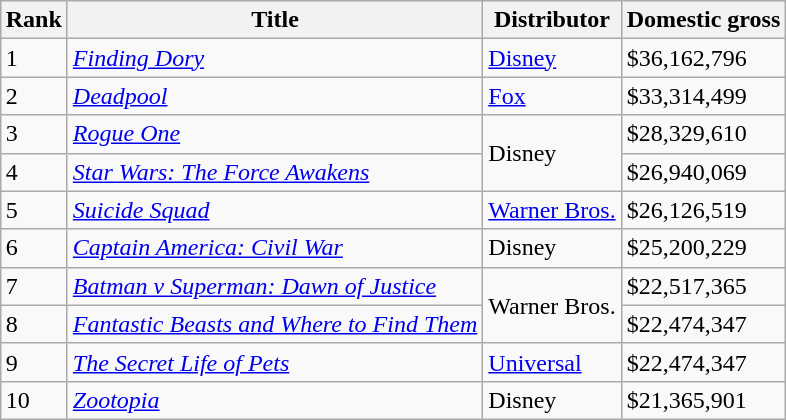<table class="wikitable sortable" style="margin:auto; margin:auto;">
<tr>
<th>Rank</th>
<th>Title</th>
<th>Distributor</th>
<th>Domestic gross</th>
</tr>
<tr>
<td>1</td>
<td><em><a href='#'>Finding Dory</a></em></td>
<td><a href='#'>Disney</a></td>
<td>$36,162,796</td>
</tr>
<tr>
<td>2</td>
<td><em><a href='#'>Deadpool</a></em></td>
<td><a href='#'>Fox</a></td>
<td>$33,314,499</td>
</tr>
<tr>
<td>3</td>
<td><em><a href='#'>Rogue One</a></em></td>
<td rowspan="2">Disney</td>
<td>$28,329,610</td>
</tr>
<tr>
<td>4</td>
<td><em><a href='#'>Star Wars: The Force Awakens</a></em></td>
<td>$26,940,069</td>
</tr>
<tr>
<td>5</td>
<td><em><a href='#'>Suicide Squad</a></em></td>
<td><a href='#'>Warner Bros.</a></td>
<td>$26,126,519</td>
</tr>
<tr>
<td>6</td>
<td><em><a href='#'>Captain America: Civil War</a></em></td>
<td>Disney</td>
<td>$25,200,229</td>
</tr>
<tr>
<td>7</td>
<td><em><a href='#'>Batman v Superman: Dawn of Justice</a></em></td>
<td rowspan="2">Warner Bros.</td>
<td>$22,517,365</td>
</tr>
<tr>
<td>8</td>
<td><em><a href='#'>Fantastic Beasts and Where to Find Them</a></em></td>
<td>$22,474,347</td>
</tr>
<tr>
<td>9</td>
<td><em><a href='#'>The Secret Life of Pets</a></em></td>
<td><a href='#'>Universal</a></td>
<td>$22,474,347</td>
</tr>
<tr>
<td>10</td>
<td><em><a href='#'>Zootopia</a></em></td>
<td>Disney</td>
<td>$21,365,901</td>
</tr>
</table>
